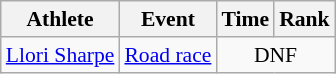<table class=wikitable style="font-size:90%;">
<tr>
<th>Athlete</th>
<th>Event</th>
<th>Time</th>
<th>Rank</th>
</tr>
<tr align=center>
<td align=left><a href='#'>Llori Sharpe</a></td>
<td align=left rowspan=1><a href='#'>Road race</a></td>
<td colspan=2>DNF</td>
</tr>
</table>
